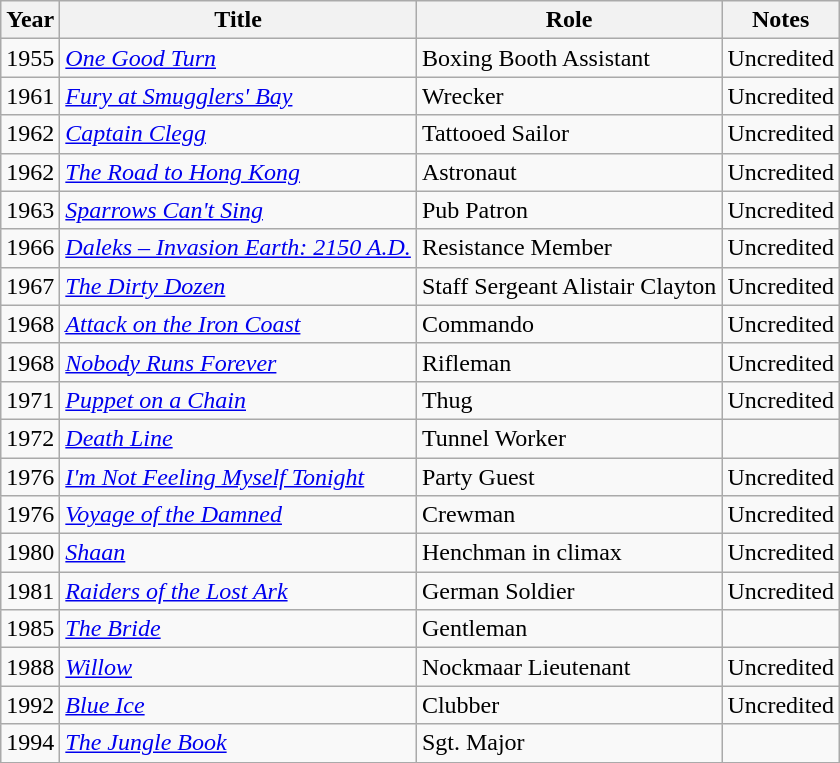<table class="wikitable">
<tr>
<th>Year</th>
<th>Title</th>
<th>Role</th>
<th>Notes</th>
</tr>
<tr>
<td>1955</td>
<td><em><a href='#'>One Good Turn</a></em></td>
<td>Boxing Booth Assistant</td>
<td>Uncredited</td>
</tr>
<tr>
<td>1961</td>
<td><em><a href='#'>Fury at Smugglers' Bay</a></em></td>
<td>Wrecker</td>
<td>Uncredited</td>
</tr>
<tr>
<td>1962</td>
<td><em><a href='#'>Captain Clegg</a></em></td>
<td>Tattooed Sailor</td>
<td>Uncredited</td>
</tr>
<tr>
<td>1962</td>
<td><em><a href='#'>The Road to Hong Kong</a></em></td>
<td>Astronaut</td>
<td>Uncredited</td>
</tr>
<tr>
<td>1963</td>
<td><em><a href='#'>Sparrows Can't Sing</a></em></td>
<td>Pub Patron</td>
<td>Uncredited</td>
</tr>
<tr>
<td>1966</td>
<td><em><a href='#'>Daleks – Invasion Earth: 2150 A.D.</a></em></td>
<td>Resistance Member</td>
<td>Uncredited</td>
</tr>
<tr>
<td>1967</td>
<td><em><a href='#'>The Dirty Dozen</a></em></td>
<td>Staff Sergeant Alistair Clayton</td>
<td>Uncredited</td>
</tr>
<tr>
<td>1968</td>
<td><em><a href='#'>Attack on the Iron Coast</a></em></td>
<td>Commando</td>
<td>Uncredited</td>
</tr>
<tr>
<td>1968</td>
<td><em><a href='#'>Nobody Runs Forever</a></em></td>
<td>Rifleman</td>
<td>Uncredited</td>
</tr>
<tr>
<td>1971</td>
<td><em><a href='#'>Puppet on a Chain</a></em></td>
<td>Thug</td>
<td>Uncredited</td>
</tr>
<tr>
<td>1972</td>
<td><em><a href='#'>Death Line</a></em></td>
<td>Tunnel Worker</td>
<td></td>
</tr>
<tr>
<td>1976</td>
<td><em><a href='#'>I'm Not Feeling Myself Tonight</a></em></td>
<td>Party Guest</td>
<td>Uncredited</td>
</tr>
<tr>
<td>1976</td>
<td><em><a href='#'>Voyage of the Damned</a></em></td>
<td>Crewman</td>
<td>Uncredited</td>
</tr>
<tr>
<td>1980</td>
<td><em><a href='#'>Shaan</a></em></td>
<td>Henchman in climax</td>
<td>Uncredited</td>
</tr>
<tr>
<td>1981</td>
<td><em><a href='#'>Raiders of the Lost Ark</a></em></td>
<td>German Soldier</td>
<td>Uncredited</td>
</tr>
<tr>
<td>1985</td>
<td><em><a href='#'>The Bride</a></em></td>
<td>Gentleman</td>
<td></td>
</tr>
<tr>
<td>1988</td>
<td><em><a href='#'>Willow</a></em></td>
<td>Nockmaar Lieutenant</td>
<td>Uncredited</td>
</tr>
<tr>
<td>1992</td>
<td><em><a href='#'>Blue Ice</a></em></td>
<td>Clubber</td>
<td>Uncredited</td>
</tr>
<tr>
<td>1994</td>
<td><em><a href='#'>The Jungle Book</a></em></td>
<td>Sgt. Major</td>
<td></td>
</tr>
</table>
